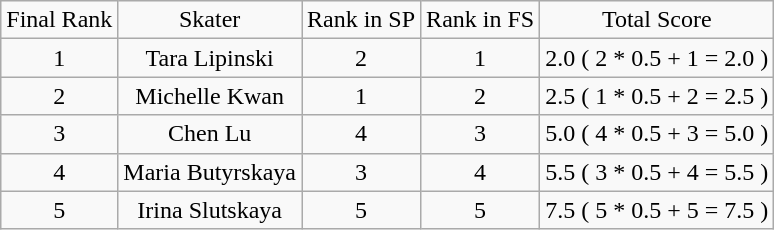<table class="wikitable">
<tr align=center>
<td>Final Rank</td>
<td>Skater</td>
<td>Rank in SP</td>
<td>Rank in FS</td>
<td>Total Score</td>
</tr>
<tr align=center>
<td>1</td>
<td>Tara Lipinski</td>
<td>2</td>
<td>1</td>
<td>2.0 ( 2 * 0.5 + 1 = 2.0 )</td>
</tr>
<tr align=center>
<td>2</td>
<td>Michelle Kwan</td>
<td>1</td>
<td>2</td>
<td>2.5 ( 1 * 0.5 + 2 = 2.5 )</td>
</tr>
<tr align=center>
<td>3</td>
<td>Chen Lu</td>
<td>4</td>
<td>3</td>
<td>5.0 ( 4 * 0.5 + 3 = 5.0 )</td>
</tr>
<tr align=center>
<td>4</td>
<td>Maria Butyrskaya</td>
<td>3</td>
<td>4</td>
<td>5.5 ( 3 * 0.5 + 4 = 5.5 )</td>
</tr>
<tr align=center>
<td>5</td>
<td>Irina Slutskaya</td>
<td>5</td>
<td>5</td>
<td>7.5 ( 5 * 0.5 + 5 = 7.5 )</td>
</tr>
</table>
